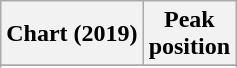<table class="wikitable sortable plainrowheaders" style="text-align:center">
<tr>
<th scope="col">Chart (2019)</th>
<th scope="col">Peak<br>position</th>
</tr>
<tr>
</tr>
<tr>
</tr>
<tr>
</tr>
<tr>
</tr>
<tr>
</tr>
<tr>
</tr>
<tr>
</tr>
<tr>
</tr>
<tr>
</tr>
<tr>
</tr>
</table>
